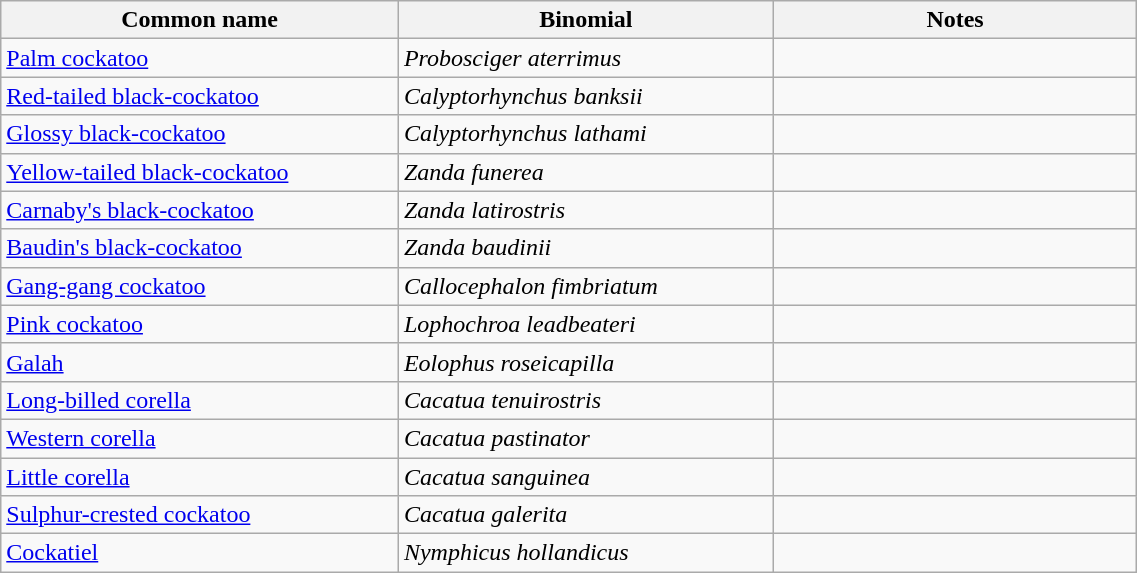<table style="width:60%;" class="wikitable">
<tr>
<th width=35%>Common name</th>
<th width=33%>Binomial</th>
<th width=32%>Notes</th>
</tr>
<tr>
<td><a href='#'>Palm cockatoo</a></td>
<td><em>Probosciger aterrimus</em></td>
<td></td>
</tr>
<tr>
<td><a href='#'>Red-tailed black-cockatoo</a></td>
<td><em>Calyptorhynchus banksii</em></td>
<td></td>
</tr>
<tr>
<td><a href='#'>Glossy black-cockatoo</a></td>
<td><em>Calyptorhynchus lathami</em></td>
<td></td>
</tr>
<tr>
<td><a href='#'>Yellow-tailed black-cockatoo</a></td>
<td><em>Zanda funerea</em></td>
<td></td>
</tr>
<tr>
<td><a href='#'>Carnaby's black-cockatoo</a></td>
<td><em>Zanda latirostris</em></td>
<td></td>
</tr>
<tr>
<td><a href='#'>Baudin's black-cockatoo</a></td>
<td><em>Zanda baudinii</em></td>
<td></td>
</tr>
<tr>
<td><a href='#'>Gang-gang cockatoo</a></td>
<td><em>Callocephalon fimbriatum</em></td>
<td></td>
</tr>
<tr>
<td><a href='#'>Pink cockatoo</a></td>
<td><em>Lophochroa leadbeateri</em></td>
<td></td>
</tr>
<tr>
<td><a href='#'>Galah</a></td>
<td><em>Eolophus roseicapilla</em></td>
<td></td>
</tr>
<tr>
<td><a href='#'>Long-billed corella</a></td>
<td><em>Cacatua tenuirostris</em></td>
<td></td>
</tr>
<tr>
<td><a href='#'>Western corella</a></td>
<td><em>Cacatua pastinator</em></td>
<td></td>
</tr>
<tr>
<td><a href='#'>Little corella</a></td>
<td><em>Cacatua sanguinea</em></td>
<td></td>
</tr>
<tr>
<td><a href='#'>Sulphur-crested cockatoo</a></td>
<td><em>Cacatua galerita</em></td>
<td></td>
</tr>
<tr>
<td><a href='#'>Cockatiel</a></td>
<td><em>Nymphicus hollandicus</em></td>
<td></td>
</tr>
</table>
